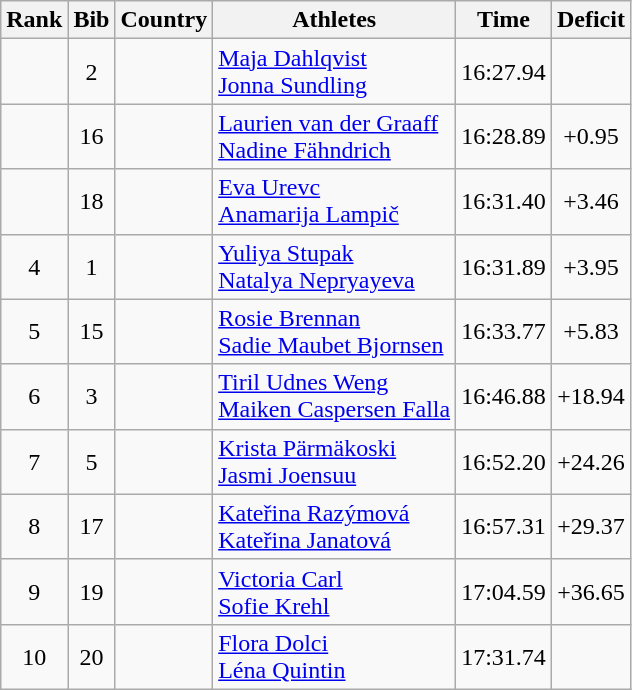<table class="wikitable sortable" style="text-align:center">
<tr>
<th>Rank</th>
<th>Bib</th>
<th>Country</th>
<th>Athletes</th>
<th>Time</th>
<th>Deficit</th>
</tr>
<tr>
<td></td>
<td>2</td>
<td align=left></td>
<td align=left><a href='#'>Maja Dahlqvist</a><br><a href='#'>Jonna Sundling</a></td>
<td>16:27.94</td>
<td></td>
</tr>
<tr>
<td></td>
<td>16</td>
<td align=left></td>
<td align=left><a href='#'>Laurien van der Graaff</a><br><a href='#'>Nadine Fähndrich</a></td>
<td>16:28.89</td>
<td>+0.95</td>
</tr>
<tr>
<td></td>
<td>18</td>
<td align=left></td>
<td align=left><a href='#'>Eva Urevc</a><br><a href='#'>Anamarija Lampič</a></td>
<td>16:31.40</td>
<td>+3.46</td>
</tr>
<tr>
<td>4</td>
<td>1</td>
<td align=left></td>
<td align=left><a href='#'>Yuliya Stupak</a><br><a href='#'>Natalya Nepryayeva</a></td>
<td>16:31.89</td>
<td>+3.95</td>
</tr>
<tr>
<td>5</td>
<td>15</td>
<td align=left></td>
<td align=left><a href='#'>Rosie Brennan</a><br><a href='#'>Sadie Maubet Bjornsen</a></td>
<td>16:33.77</td>
<td>+5.83</td>
</tr>
<tr>
<td>6</td>
<td>3</td>
<td align=left></td>
<td align=left><a href='#'>Tiril Udnes Weng</a><br><a href='#'>Maiken Caspersen Falla</a></td>
<td>16:46.88</td>
<td>+18.94</td>
</tr>
<tr>
<td>7</td>
<td>5</td>
<td align=left></td>
<td align=left><a href='#'>Krista Pärmäkoski</a><br><a href='#'>Jasmi Joensuu</a></td>
<td>16:52.20</td>
<td>+24.26</td>
</tr>
<tr>
<td>8</td>
<td>17</td>
<td align=left></td>
<td align=left><a href='#'>Kateřina Razýmová</a><br><a href='#'>Kateřina Janatová</a></td>
<td>16:57.31</td>
<td>+29.37</td>
</tr>
<tr>
<td>9</td>
<td>19</td>
<td align=left></td>
<td align=left><a href='#'>Victoria Carl</a><br><a href='#'>Sofie Krehl</a></td>
<td>17:04.59</td>
<td>+36.65</td>
</tr>
<tr>
<td>10</td>
<td>20</td>
<td align=left></td>
<td align=left><a href='#'>Flora Dolci</a><br><a href='#'>Léna Quintin</a></td>
<td>17:31.74</td>
<td></td>
</tr>
</table>
